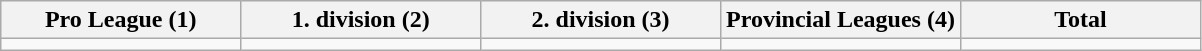<table class="wikitable">
<tr>
<th width="20%">Pro League (1)</th>
<th width="20%">1. division (2)</th>
<th width="20%">2. division (3)</th>
<th width="20%">Provincial Leagues (4)</th>
<th width="20%">Total</th>
</tr>
<tr>
<td></td>
<td></td>
<td></td>
<td></td>
<td></td>
</tr>
</table>
